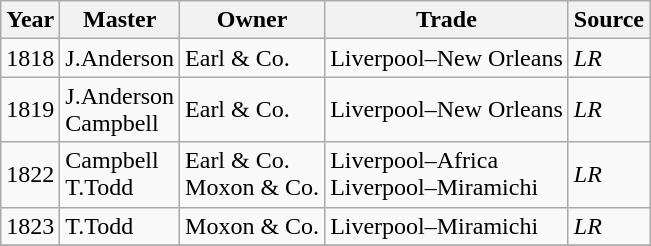<table class=" wikitable">
<tr>
<th>Year</th>
<th>Master</th>
<th>Owner</th>
<th>Trade</th>
<th>Source</th>
</tr>
<tr>
<td>1818</td>
<td>J.Anderson</td>
<td>Earl & Co.</td>
<td>Liverpool–New Orleans</td>
<td><em>LR</em></td>
</tr>
<tr>
<td>1819</td>
<td>J.Anderson<br>Campbell</td>
<td>Earl & Co.</td>
<td>Liverpool–New Orleans</td>
<td><em>LR</em></td>
</tr>
<tr>
<td>1822</td>
<td>Campbell<br>T.Todd</td>
<td>Earl & Co.<br>Moxon & Co.</td>
<td>Liverpool–Africa<br>Liverpool–Miramichi</td>
<td><em>LR</em></td>
</tr>
<tr>
<td>1823</td>
<td>T.Todd</td>
<td>Moxon & Co.</td>
<td>Liverpool–Miramichi</td>
<td><em>LR</em></td>
</tr>
<tr>
</tr>
</table>
